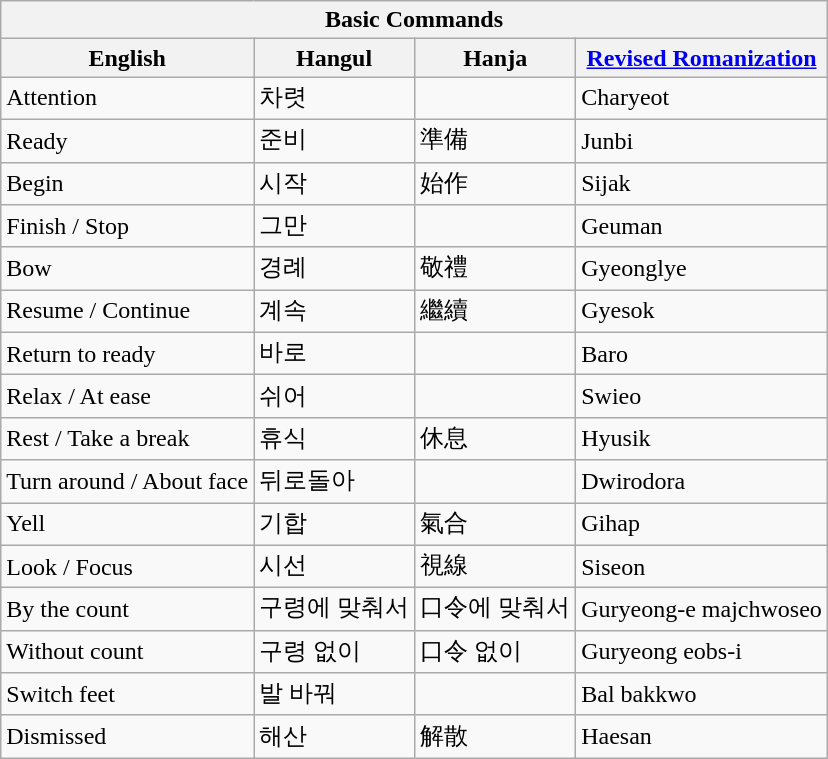<table class="wikitable mw-collapsible mw-collapsed">
<tr>
<th colspan="4">Basic Commands</th>
</tr>
<tr>
<th>English</th>
<th>Hangul</th>
<th>Hanja</th>
<th><a href='#'>Revised Romanization</a></th>
</tr>
<tr>
<td>Attention</td>
<td>차렷</td>
<td></td>
<td>Charyeot</td>
</tr>
<tr>
<td>Ready</td>
<td>준비</td>
<td>準備</td>
<td>Junbi</td>
</tr>
<tr>
<td>Begin</td>
<td>시작</td>
<td>始作</td>
<td>Sijak</td>
</tr>
<tr>
<td>Finish / Stop</td>
<td>그만</td>
<td></td>
<td>Geuman</td>
</tr>
<tr>
<td>Bow</td>
<td>경례</td>
<td>敬禮</td>
<td>Gyeonglye</td>
</tr>
<tr>
<td>Resume / Continue</td>
<td>계속</td>
<td>繼續</td>
<td>Gyesok</td>
</tr>
<tr>
<td>Return to ready</td>
<td>바로</td>
<td></td>
<td>Baro</td>
</tr>
<tr>
<td>Relax / At ease</td>
<td>쉬어</td>
<td></td>
<td>Swieo</td>
</tr>
<tr>
<td>Rest / Take a break</td>
<td>휴식</td>
<td>休息</td>
<td>Hyusik</td>
</tr>
<tr>
<td>Turn around / About face</td>
<td>뒤로돌아</td>
<td></td>
<td>Dwirodora</td>
</tr>
<tr>
<td>Yell</td>
<td>기합</td>
<td>氣合</td>
<td>Gihap</td>
</tr>
<tr>
<td>Look / Focus</td>
<td>시선</td>
<td>視線</td>
<td>Siseon</td>
</tr>
<tr>
<td>By the count</td>
<td>구령에 맞춰서</td>
<td>口令에 맞춰서</td>
<td>Guryeong-e majchwoseo</td>
</tr>
<tr>
<td>Without count</td>
<td>구령 없이</td>
<td>口令 없이</td>
<td>Guryeong eobs-i</td>
</tr>
<tr>
<td>Switch feet</td>
<td>발 바꿔</td>
<td></td>
<td>Bal bakkwo</td>
</tr>
<tr>
<td>Dismissed</td>
<td>해산</td>
<td>解散</td>
<td>Haesan</td>
</tr>
</table>
